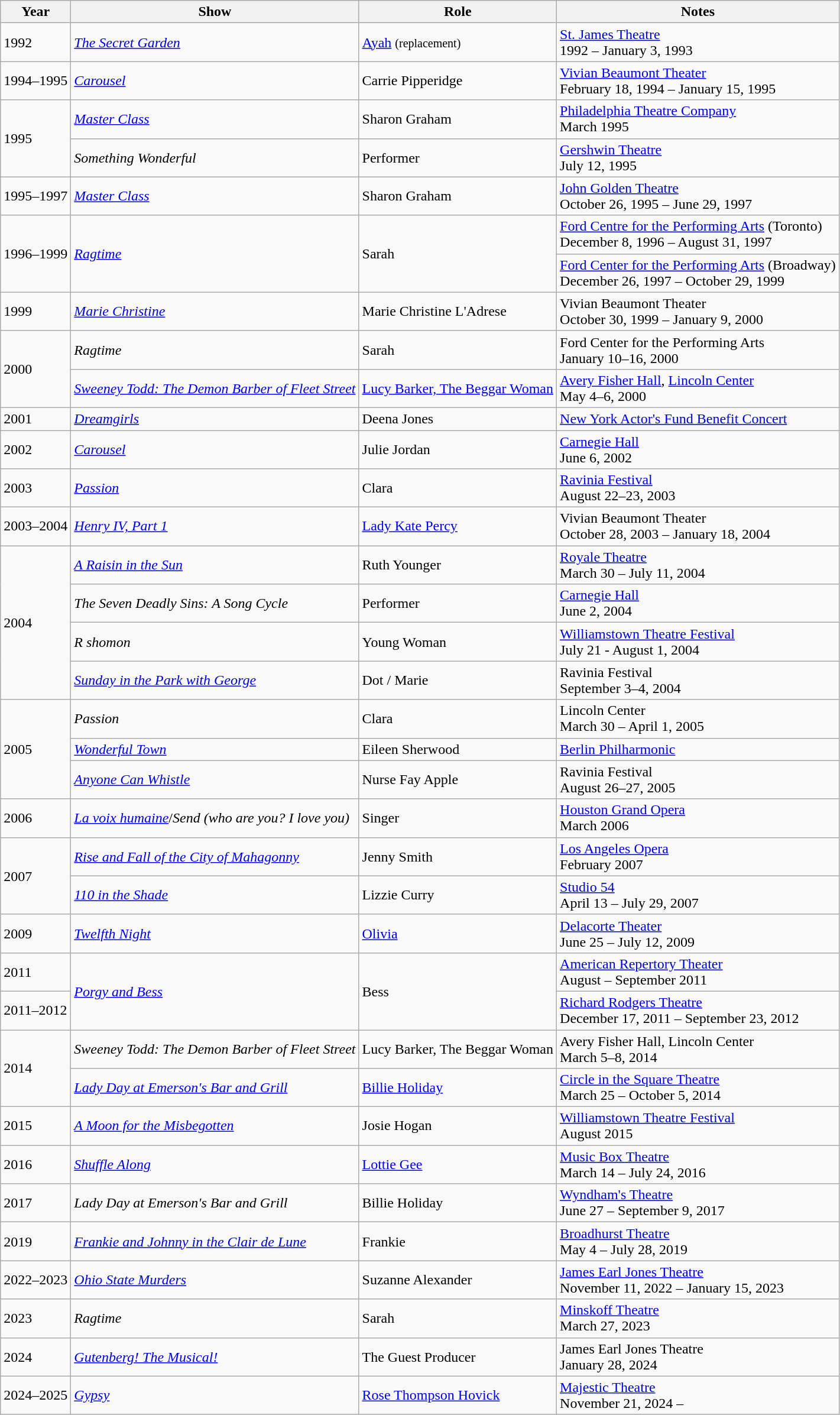<table class="wikitable">
<tr>
<th>Year</th>
<th>Show</th>
<th>Role</th>
<th>Notes</th>
</tr>
<tr>
<td>1992</td>
<td><em><a href='#'>The Secret Garden</a></em></td>
<td><a href='#'>Ayah</a> <small>(replacement)</small></td>
<td><a href='#'>St. James Theatre</a> <br>1992 – January 3, 1993</td>
</tr>
<tr>
<td>1994–1995</td>
<td><em><a href='#'>Carousel</a></em></td>
<td>Carrie Pipperidge</td>
<td><a href='#'>Vivian Beaumont Theater</a> <br>February 18, 1994 – January 15, 1995</td>
</tr>
<tr>
<td rowspan="2">1995</td>
<td><em><a href='#'>Master Class</a></em></td>
<td>Sharon Graham</td>
<td><a href='#'>Philadelphia Theatre Company</a> <br>March 1995</td>
</tr>
<tr>
<td><em>Something Wonderful</em></td>
<td>Performer</td>
<td><a href='#'>Gershwin Theatre</a><br>July 12, 1995</td>
</tr>
<tr>
<td>1995–1997</td>
<td><em><a href='#'>Master Class</a></em></td>
<td>Sharon Graham</td>
<td><a href='#'>John Golden Theatre</a> <br>October 26, 1995 – June 29, 1997</td>
</tr>
<tr>
<td rowspan=2>1996–1999</td>
<td rowspan=2><em><a href='#'>Ragtime</a></em></td>
<td rowspan=2>Sarah</td>
<td><a href='#'>Ford Centre for the Performing Arts</a> (Toronto) <br>December 8, 1996 – August 31, 1997 </td>
</tr>
<tr>
<td><a href='#'>Ford Center for the Performing Arts</a> (Broadway)<br>December 26, 1997 – October 29, 1999</td>
</tr>
<tr>
<td>1999</td>
<td><em><a href='#'>Marie Christine</a></em></td>
<td>Marie Christine L'Adrese</td>
<td>Vivian Beaumont Theater <br>October 30, 1999 – January 9, 2000</td>
</tr>
<tr>
<td rowspan="2">2000</td>
<td><em>Ragtime</em></td>
<td>Sarah</td>
<td>Ford Center for the Performing Arts<br>January 10–16, 2000</td>
</tr>
<tr>
<td><em><a href='#'>Sweeney Todd: The Demon Barber of Fleet Street</a></em></td>
<td><a href='#'>Lucy Barker, The Beggar Woman</a></td>
<td><a href='#'>Avery Fisher Hall</a>, <a href='#'>Lincoln Center</a> <br>May 4–6, 2000</td>
</tr>
<tr>
<td>2001</td>
<td><em><a href='#'>Dreamgirls</a></em></td>
<td>Deena Jones</td>
<td><a href='#'>New York Actor's Fund Benefit Concert</a></td>
</tr>
<tr>
<td>2002</td>
<td><em><a href='#'>Carousel</a></em></td>
<td>Julie Jordan</td>
<td><a href='#'>Carnegie Hall</a><br>June 6, 2002</td>
</tr>
<tr>
<td>2003</td>
<td><em><a href='#'>Passion</a></em></td>
<td>Clara</td>
<td><a href='#'>Ravinia Festival</a><br>August 22–23, 2003</td>
</tr>
<tr>
<td>2003–2004</td>
<td><em><a href='#'>Henry IV, Part 1</a></em></td>
<td><a href='#'>Lady Kate Percy</a></td>
<td>Vivian Beaumont Theater <br>October 28, 2003 – January 18, 2004</td>
</tr>
<tr>
<td rowspan="4">2004</td>
<td><em><a href='#'>A Raisin in the Sun</a></em></td>
<td>Ruth Younger</td>
<td><a href='#'>Royale Theatre</a> <br>March 30 – July 11, 2004</td>
</tr>
<tr>
<td><em>The Seven Deadly Sins: A Song Cycle</em></td>
<td>Performer</td>
<td><a href='#'>Carnegie Hall</a> <br>June 2, 2004</td>
</tr>
<tr>
<td><em>R shomon</em></td>
<td>Young Woman</td>
<td><a href='#'>Williamstown Theatre Festival</a> <br>July 21 - August 1, 2004 </td>
</tr>
<tr>
<td><em><a href='#'>Sunday in the Park with George</a></em></td>
<td>Dot / Marie</td>
<td>Ravinia Festival <br>September 3–4, 2004</td>
</tr>
<tr>
<td rowspan="3">2005</td>
<td><em>Passion</em></td>
<td>Clara</td>
<td>Lincoln Center<br>March 30 – April 1, 2005</td>
</tr>
<tr>
<td><em><a href='#'>Wonderful Town</a></em></td>
<td>Eileen Sherwood</td>
<td><a href='#'>Berlin Philharmonic</a></td>
</tr>
<tr>
<td><em><a href='#'>Anyone Can Whistle</a></em></td>
<td>Nurse Fay Apple</td>
<td>Ravinia Festival<br>August 26–27, 2005</td>
</tr>
<tr>
<td>2006</td>
<td><em><a href='#'>La voix humaine</a></em>/<em>Send (who are you? I love you)</em></td>
<td>Singer</td>
<td><a href='#'>Houston Grand Opera</a><br>March 2006</td>
</tr>
<tr>
<td rowspan="2">2007</td>
<td><em><a href='#'>Rise and Fall of the City of Mahagonny</a></em></td>
<td>Jenny Smith</td>
<td><a href='#'>Los Angeles Opera</a><br>February 2007</td>
</tr>
<tr>
<td><em><a href='#'>110 in the Shade</a></em></td>
<td>Lizzie Curry</td>
<td><a href='#'>Studio 54</a> <br>April 13 – July 29, 2007</td>
</tr>
<tr>
<td>2009</td>
<td><em><a href='#'>Twelfth Night</a></em></td>
<td><a href='#'>Olivia</a></td>
<td><a href='#'>Delacorte Theater</a><br>June 25 – July 12, 2009</td>
</tr>
<tr>
<td>2011</td>
<td rowspan="2"><em><a href='#'>Porgy and Bess</a></em></td>
<td rowspan="2">Bess</td>
<td><a href='#'>American Repertory Theater</a> <br>August – September 2011</td>
</tr>
<tr>
<td>2011–2012</td>
<td><a href='#'>Richard Rodgers Theatre</a> <br>December 17, 2011 – September 23, 2012</td>
</tr>
<tr>
<td rowspan="2">2014</td>
<td><em>Sweeney Todd: The Demon Barber of Fleet Street</em></td>
<td>Lucy Barker, The Beggar Woman</td>
<td>Avery Fisher Hall, Lincoln Center <br>March 5–8, 2014</td>
</tr>
<tr>
<td><em><a href='#'>Lady Day at Emerson's Bar and Grill</a></em></td>
<td><a href='#'>Billie Holiday</a></td>
<td><a href='#'>Circle in the Square Theatre</a><br>March 25 – October 5, 2014</td>
</tr>
<tr>
<td>2015</td>
<td><em><a href='#'>A Moon for the Misbegotten</a></em></td>
<td>Josie Hogan</td>
<td><a href='#'>Williamstown Theatre Festival</a><br>August 2015</td>
</tr>
<tr>
<td>2016</td>
<td><em><a href='#'>Shuffle Along</a></em></td>
<td><a href='#'>Lottie Gee</a></td>
<td><a href='#'>Music Box Theatre</a><br>March 14 – July 24, 2016</td>
</tr>
<tr>
<td>2017</td>
<td><em>Lady Day at Emerson's Bar and Grill</em></td>
<td>Billie Holiday</td>
<td><a href='#'>Wyndham's Theatre</a><br>June 27 – September 9, 2017</td>
</tr>
<tr>
<td>2019</td>
<td><em><a href='#'>Frankie and Johnny in the Clair de Lune</a></em></td>
<td>Frankie</td>
<td><a href='#'>Broadhurst Theatre</a><br>May 4 – July 28, 2019</td>
</tr>
<tr>
<td>2022–2023</td>
<td><em><a href='#'>Ohio State Murders</a></em></td>
<td>Suzanne Alexander</td>
<td><a href='#'>James Earl Jones Theatre</a><br>November 11, 2022 – January 15, 2023</td>
</tr>
<tr>
<td>2023</td>
<td><em>Ragtime</em></td>
<td>Sarah</td>
<td><a href='#'>Minskoff Theatre</a><br>March 27, 2023</td>
</tr>
<tr>
<td>2024</td>
<td><em><a href='#'>Gutenberg! The Musical!</a></em></td>
<td>The Guest Producer</td>
<td>James Earl Jones Theatre<br>January 28, 2024</td>
</tr>
<tr>
<td>2024–2025</td>
<td><em><a href='#'>Gypsy</a></em></td>
<td><a href='#'>Rose Thompson Hovick</a></td>
<td><a href='#'>Majestic Theatre</a><br>November 21, 2024 –</td>
</tr>
</table>
